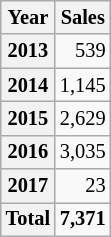<table class="wikitable mw-collapsible collapsed floatleft" style="font-size:85%;text-align:right;">
<tr>
<th>Year</th>
<th>Sales</th>
</tr>
<tr>
<th>2013</th>
<td>539</td>
</tr>
<tr>
<th>2014</th>
<td>1,145</td>
</tr>
<tr>
<th>2015</th>
<td>2,629</td>
</tr>
<tr>
<th>2016</th>
<td>3,035</td>
</tr>
<tr>
<th>2017</th>
<td>23</td>
</tr>
<tr>
<th>Total</th>
<td><strong>7,371</strong></td>
</tr>
</table>
